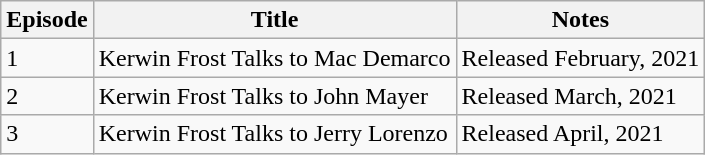<table class="wikitable">
<tr>
<th>Episode</th>
<th>Title</th>
<th>Notes</th>
</tr>
<tr>
<td>1</td>
<td>Kerwin Frost Talks to Mac Demarco</td>
<td>Released February, 2021</td>
</tr>
<tr>
<td>2</td>
<td>Kerwin Frost Talks to John Mayer</td>
<td>Released March, 2021</td>
</tr>
<tr>
<td>3</td>
<td>Kerwin Frost Talks to Jerry Lorenzo</td>
<td>Released April, 2021</td>
</tr>
</table>
